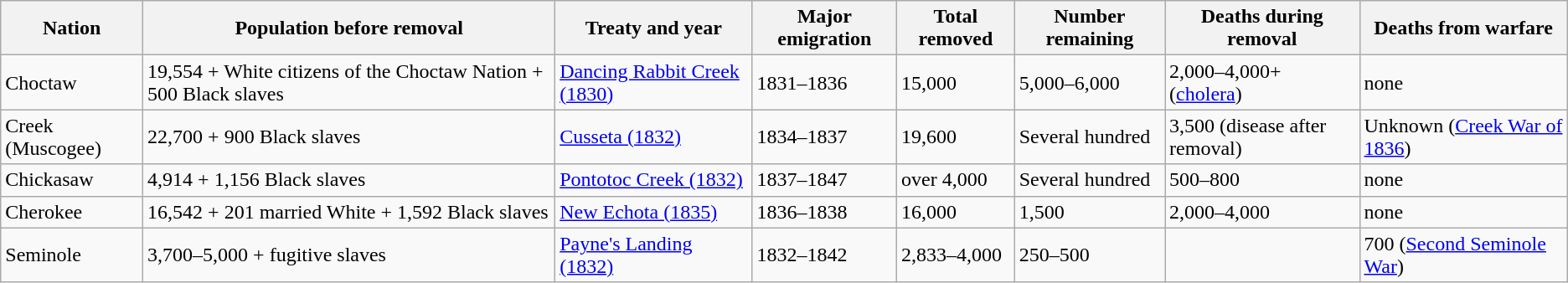<table class="wikitable">
<tr>
<th>Nation</th>
<th>Population before removal</th>
<th>Treaty and year</th>
<th>Major emigration</th>
<th>Total removed</th>
<th>Number remaining</th>
<th>Deaths during removal</th>
<th>Deaths from warfare</th>
</tr>
<tr>
<td>Choctaw</td>
<td>19,554 + White citizens of the Choctaw Nation + 500 Black slaves</td>
<td><a href='#'>Dancing Rabbit Creek (1830)</a></td>
<td>1831–1836</td>
<td>15,000</td>
<td>5,000–6,000</td>
<td>2,000–4,000+ (<a href='#'>cholera</a>)</td>
<td>none</td>
</tr>
<tr>
<td>Creek (Muscogee)</td>
<td>22,700 + 900 Black slaves</td>
<td><a href='#'>Cusseta (1832)</a></td>
<td>1834–1837</td>
<td>19,600</td>
<td>Several hundred</td>
<td>3,500 (disease after removal)</td>
<td>Unknown (<a href='#'>Creek War of 1836</a>)</td>
</tr>
<tr>
<td>Chickasaw</td>
<td>4,914 + 1,156 Black slaves</td>
<td><a href='#'>Pontotoc Creek (1832)</a></td>
<td>1837–1847</td>
<td>over 4,000</td>
<td>Several hundred</td>
<td>500–800</td>
<td>none</td>
</tr>
<tr>
<td>Cherokee</td>
<td>16,542 + 201 married White + 1,592 Black slaves</td>
<td><a href='#'>New Echota (1835)</a></td>
<td>1836–1838</td>
<td>16,000</td>
<td>1,500</td>
<td>2,000–4,000</td>
<td>none</td>
</tr>
<tr>
<td>Seminole</td>
<td>3,700–5,000 + fugitive slaves</td>
<td><a href='#'>Payne's Landing (1832)</a></td>
<td>1832–1842</td>
<td>2,833–4,000</td>
<td>250–500</td>
<td></td>
<td>700 (<a href='#'>Second Seminole War</a>)</td>
</tr>
</table>
